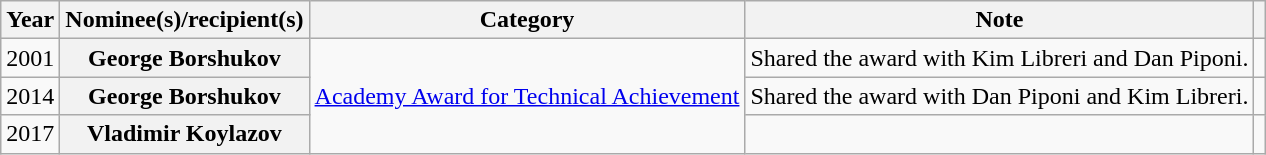<table class="wikitable plainrowheaders sortable">
<tr>
<th scope="col">Year </th>
<th scope="col">Nominee(s)/recipient(s)</th>
<th scope="col">Category</th>
<th scope="col">Note</th>
<th scope="col" class="unsortable"></th>
</tr>
<tr>
<td>2001</td>
<th scope="row">George Borshukov</th>
<td rowspan="3"><a href='#'>Academy Award for Technical Achievement</a></td>
<td>Shared the award with Kim Libreri and Dan Piponi.</td>
<td style="text-align:center;"></td>
</tr>
<tr>
<td>2014</td>
<th scope="row">George Borshukov</th>
<td>Shared the award with Dan Piponi and Kim Libreri.</td>
<td style="text-align:center;"></td>
</tr>
<tr>
<td>2017</td>
<th scope="row">Vladimir Koylazov</th>
<td></td>
<td style="text-align:center;"></td>
</tr>
</table>
